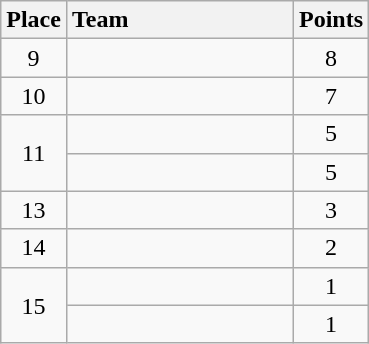<table class="wikitable" style="text-align:center; padding-bottom:0;">
<tr>
<th>Place</th>
<th style="width:9em; text-align:left;">Team</th>
<th>Points</th>
</tr>
<tr>
<td>9</td>
<td align=left></td>
<td>8</td>
</tr>
<tr>
<td>10</td>
<td align=left></td>
<td>7</td>
</tr>
<tr>
<td rowspan=2>11</td>
<td align=left></td>
<td>5</td>
</tr>
<tr>
<td align=left></td>
<td>5</td>
</tr>
<tr>
<td>13</td>
<td align=left></td>
<td>3</td>
</tr>
<tr>
<td>14</td>
<td align=left></td>
<td>2</td>
</tr>
<tr>
<td rowspan=2>15</td>
<td align=left></td>
<td>1</td>
</tr>
<tr>
<td align=left></td>
<td>1</td>
</tr>
</table>
